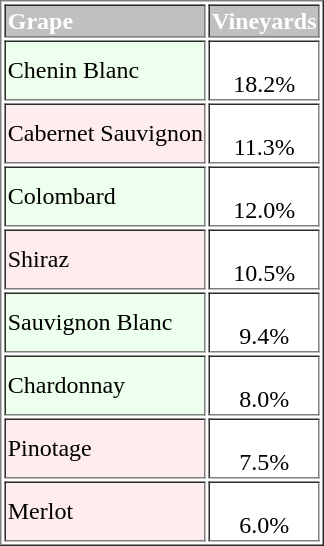<table border="1" style="float:right;">
<tr>
<th style="text-align:left; background:silver; color:white;">Grape</th>
<th style="background:silver; color:white">Vineyards</th>
</tr>
<tr>
<td style="background:#edffed;">Chenin Blanc</td>
<td><br><table cellpadding="0" cellspacing="0" style="width:100%;">
<tr>
<td style="text-align:center; width:50%;">18.2%</td>
</tr>
</table>
</td>
</tr>
<tr>
<td style="background:#ffeded;">Cabernet Sauvignon</td>
<td><br><table cellpadding="0" cellspacing="0" style="width:100%;">
<tr>
<td style="text-align:center; width:50%;">11.3%</td>
</tr>
</table>
</td>
</tr>
<tr>
<td style="background:#edffed;">Colombard</td>
<td><br><table cellpadding="0" cellspacing="0" style="width:100%;">
<tr>
<td style="text-align:center; width:50%;">12.0%</td>
</tr>
</table>
</td>
</tr>
<tr>
<td style="background:#ffeded;">Shiraz</td>
<td><br><table cellpadding="0" cellspacing="0" style="width:100%;">
<tr>
<td style="text-align:center; width:50%;">10.5%</td>
</tr>
</table>
</td>
</tr>
<tr>
<td style="background:#edffed;">Sauvignon Blanc</td>
<td><br><table cellpadding="0" cellspacing="0" style="width:100%;">
<tr>
<td style="text-align:center; width:50%;">9.4%</td>
</tr>
</table>
</td>
</tr>
<tr>
<td style="background:#edffed;">Chardonnay</td>
<td><br><table cellpadding="0" cellspacing="0" style="width:100%;">
<tr>
<td style="text-align:center; width:50%;">8.0%</td>
</tr>
</table>
</td>
</tr>
<tr>
<td style="background:#ffeded;">Pinotage</td>
<td><br><table cellpadding="0" cellspacing="0" style="width:100%;">
<tr>
<td style="text-align:center; width:50%;">7.5%</td>
</tr>
</table>
</td>
</tr>
<tr>
<td style="background:#ffeded;">Merlot</td>
<td><br><table cellpadding="0" cellspacing="0" style="width:100%;">
<tr>
<td style="text-align:center; width:50%;">6.0%</td>
</tr>
</table>
</td>
</tr>
</table>
